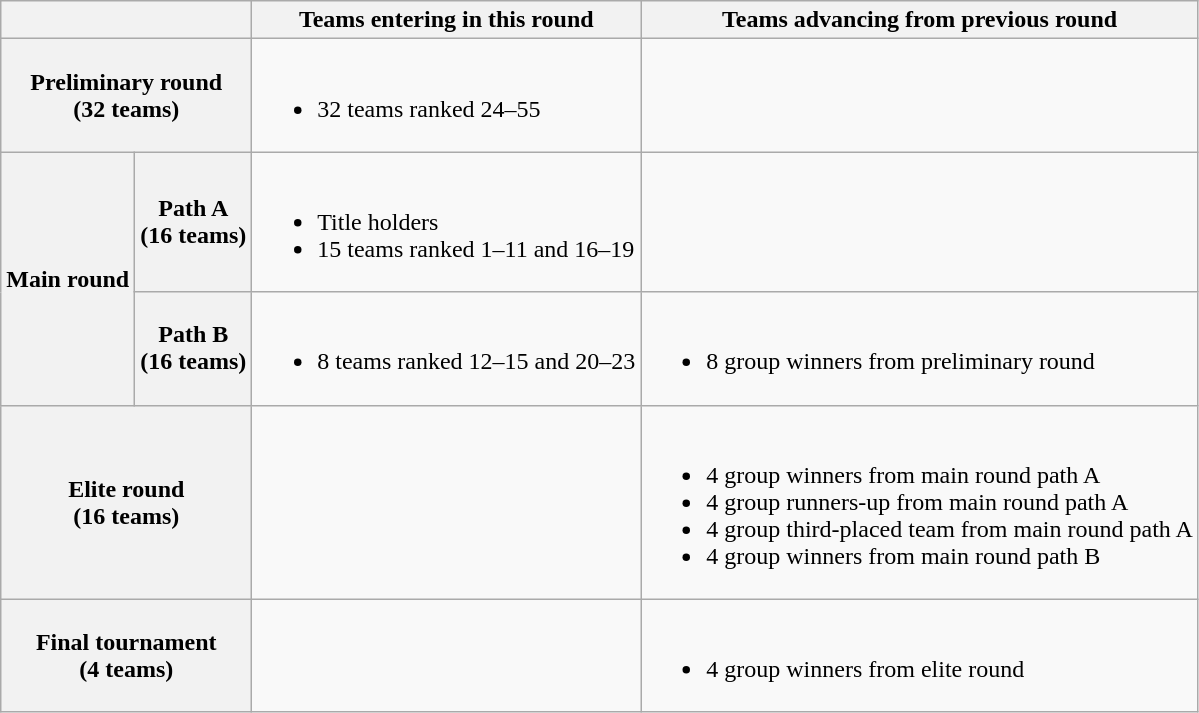<table class="wikitable">
<tr>
<th colspan=2></th>
<th>Teams entering in this round</th>
<th>Teams advancing from previous round</th>
</tr>
<tr>
<th colspan=2>Preliminary round<br>(32 teams)</th>
<td><br><ul><li>32 teams ranked 24–55</li></ul></td>
<td></td>
</tr>
<tr>
<th rowspan=2>Main round</th>
<th>Path A<br>(16 teams)</th>
<td><br><ul><li>Title holders</li><li>15 teams ranked 1–11 and 16–19</li></ul></td>
<td></td>
</tr>
<tr>
<th>Path B<br>(16 teams)</th>
<td><br><ul><li>8 teams ranked 12–15 and 20–23</li></ul></td>
<td><br><ul><li>8 group winners from preliminary round</li></ul></td>
</tr>
<tr>
<th colspan=2>Elite round<br>(16 teams)</th>
<td></td>
<td><br><ul><li>4 group winners from main round path A</li><li>4 group runners-up from main round path A</li><li>4 group third-placed team from main round path A</li><li>4 group winners from main round path B</li></ul></td>
</tr>
<tr>
<th colspan=2>Final tournament<br>(4 teams)</th>
<td></td>
<td><br><ul><li>4 group winners from elite round</li></ul></td>
</tr>
</table>
